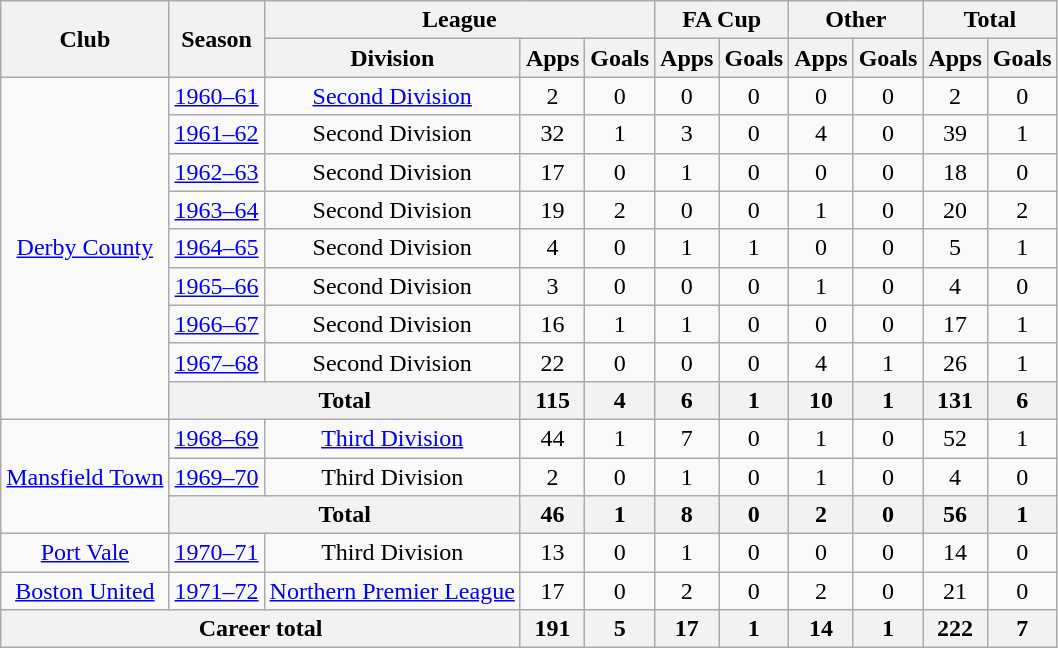<table class="wikitable" style="text-align:center">
<tr>
<th rowspan="2">Club</th>
<th rowspan="2">Season</th>
<th colspan="3">League</th>
<th colspan="2">FA Cup</th>
<th colspan="2">Other</th>
<th colspan="2">Total</th>
</tr>
<tr>
<th>Division</th>
<th>Apps</th>
<th>Goals</th>
<th>Apps</th>
<th>Goals</th>
<th>Apps</th>
<th>Goals</th>
<th>Apps</th>
<th>Goals</th>
</tr>
<tr>
<td rowspan="9"><a href='#'>Derby County</a></td>
<td><a href='#'>1960–61</a></td>
<td><a href='#'>Second Division</a></td>
<td>2</td>
<td>0</td>
<td>0</td>
<td>0</td>
<td>0</td>
<td>0</td>
<td>2</td>
<td>0</td>
</tr>
<tr>
<td><a href='#'>1961–62</a></td>
<td>Second Division</td>
<td>32</td>
<td>1</td>
<td>3</td>
<td>0</td>
<td>4</td>
<td>0</td>
<td>39</td>
<td>1</td>
</tr>
<tr>
<td><a href='#'>1962–63</a></td>
<td>Second Division</td>
<td>17</td>
<td>0</td>
<td>1</td>
<td>0</td>
<td>0</td>
<td>0</td>
<td>18</td>
<td>0</td>
</tr>
<tr>
<td><a href='#'>1963–64</a></td>
<td>Second Division</td>
<td>19</td>
<td>2</td>
<td>0</td>
<td>0</td>
<td>1</td>
<td>0</td>
<td>20</td>
<td>2</td>
</tr>
<tr>
<td><a href='#'>1964–65</a></td>
<td>Second Division</td>
<td>4</td>
<td>0</td>
<td>1</td>
<td>1</td>
<td>0</td>
<td>0</td>
<td>5</td>
<td>1</td>
</tr>
<tr>
<td><a href='#'>1965–66</a></td>
<td>Second Division</td>
<td>3</td>
<td>0</td>
<td>0</td>
<td>0</td>
<td>1</td>
<td>0</td>
<td>4</td>
<td>0</td>
</tr>
<tr>
<td><a href='#'>1966–67</a></td>
<td>Second Division</td>
<td>16</td>
<td>1</td>
<td>1</td>
<td>0</td>
<td>0</td>
<td>0</td>
<td>17</td>
<td>1</td>
</tr>
<tr>
<td><a href='#'>1967–68</a></td>
<td>Second Division</td>
<td>22</td>
<td>0</td>
<td>0</td>
<td>0</td>
<td>4</td>
<td>1</td>
<td>26</td>
<td>1</td>
</tr>
<tr>
<th colspan="2">Total</th>
<th>115</th>
<th>4</th>
<th>6</th>
<th>1</th>
<th>10</th>
<th>1</th>
<th>131</th>
<th>6</th>
</tr>
<tr>
<td rowspan="3"><a href='#'>Mansfield Town</a></td>
<td><a href='#'>1968–69</a></td>
<td><a href='#'>Third Division</a></td>
<td>44</td>
<td>1</td>
<td>7</td>
<td>0</td>
<td>1</td>
<td>0</td>
<td>52</td>
<td>1</td>
</tr>
<tr>
<td><a href='#'>1969–70</a></td>
<td>Third Division</td>
<td>2</td>
<td>0</td>
<td>1</td>
<td>0</td>
<td>1</td>
<td>0</td>
<td>4</td>
<td>0</td>
</tr>
<tr>
<th colspan="2">Total</th>
<th>46</th>
<th>1</th>
<th>8</th>
<th>0</th>
<th>2</th>
<th>0</th>
<th>56</th>
<th>1</th>
</tr>
<tr>
<td><a href='#'>Port Vale</a></td>
<td><a href='#'>1970–71</a></td>
<td>Third Division</td>
<td>13</td>
<td>0</td>
<td>1</td>
<td>0</td>
<td>0</td>
<td>0</td>
<td>14</td>
<td>0</td>
</tr>
<tr>
<td><a href='#'>Boston United</a></td>
<td><a href='#'>1971–72</a></td>
<td><a href='#'>Northern Premier League</a></td>
<td>17</td>
<td>0</td>
<td>2</td>
<td>0</td>
<td>2</td>
<td>0</td>
<td>21</td>
<td>0</td>
</tr>
<tr>
<th colspan="3">Career total</th>
<th>191</th>
<th>5</th>
<th>17</th>
<th>1</th>
<th>14</th>
<th>1</th>
<th>222</th>
<th>7</th>
</tr>
</table>
